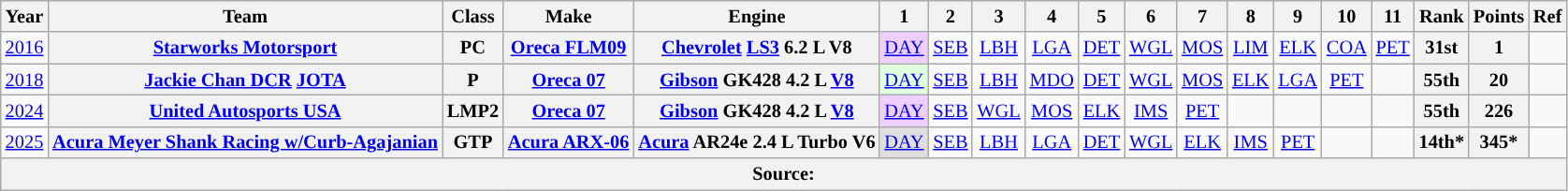<table class="wikitable" style="text-align:center; font-size:85%">
<tr>
<th>Year</th>
<th>Team</th>
<th>Class</th>
<th>Make</th>
<th>Engine</th>
<th>1</th>
<th>2</th>
<th>3</th>
<th>4</th>
<th>5</th>
<th>6</th>
<th>7</th>
<th>8</th>
<th>9</th>
<th>10</th>
<th>11</th>
<th>Rank</th>
<th>Points</th>
<th>Ref</th>
</tr>
<tr>
<td><a href='#'>2016</a></td>
<th nowrap><a href='#'>Starworks Motorsport</a></th>
<th>PC</th>
<th nowrap><a href='#'>Oreca FLM09</a></th>
<th nowrap><a href='#'>Chevrolet</a> <a href='#'>LS3</a> 6.2 L V8</th>
<td style="background:#EFCFFF;"><a href='#'>DAY</a><br></td>
<td><a href='#'>SEB</a></td>
<td><a href='#'>LBH</a></td>
<td><a href='#'>LGA</a></td>
<td><a href='#'>DET</a></td>
<td><a href='#'>WGL</a></td>
<td><a href='#'>MOS</a></td>
<td><a href='#'>LIM</a></td>
<td><a href='#'>ELK</a></td>
<td><a href='#'>COA</a></td>
<td><a href='#'>PET</a></td>
<th>31st</th>
<th>1</th>
<td></td>
</tr>
<tr>
<td><a href='#'>2018</a></td>
<th nowrap><a href='#'>Jackie Chan DCR</a> <a href='#'>JOTA</a></th>
<th>P</th>
<th nowrap><a href='#'>Oreca 07</a></th>
<th nowrap><a href='#'>Gibson</a> GK428 4.2 L <a href='#'>V8</a></th>
<td style="background:#DFFFDF;"><a href='#'>DAY</a><br></td>
<td><a href='#'>SEB</a></td>
<td><a href='#'>LBH</a></td>
<td><a href='#'>MDO</a></td>
<td><a href='#'>DET</a></td>
<td><a href='#'>WGL</a></td>
<td><a href='#'>MOS</a></td>
<td><a href='#'>ELK</a></td>
<td><a href='#'>LGA</a></td>
<td><a href='#'>PET</a></td>
<td></td>
<th>55th</th>
<th>20</th>
<td></td>
</tr>
<tr>
<td><a href='#'>2024</a></td>
<th nowrap><a href='#'>United Autosports USA</a></th>
<th>LMP2</th>
<th nowrap><a href='#'>Oreca 07</a></th>
<th nowrap><a href='#'>Gibson</a> GK428 4.2 L <a href='#'>V8</a></th>
<td style="background:#EFCFFF;"><a href='#'>DAY</a><br></td>
<td><a href='#'>SEB</a></td>
<td><a href='#'>WGL</a></td>
<td><a href='#'>MOS</a></td>
<td><a href='#'>ELK</a></td>
<td><a href='#'>IMS</a></td>
<td><a href='#'>PET</a></td>
<td></td>
<td></td>
<td></td>
<td></td>
<th>55th</th>
<th>226</th>
<td></td>
</tr>
<tr>
<td><a href='#'>2025</a></td>
<th><a href='#'>Acura Meyer Shank Racing w/Curb-Agajanian</a></th>
<th>GTP</th>
<th><a href='#'>Acura ARX-06</a></th>
<th><a href='#'>Acura</a> AR24e 2.4 L Turbo V6</th>
<td style="background:#DFDFDF;"><a href='#'>DAY</a><br></td>
<td><a href='#'>SEB</a></td>
<td><a href='#'>LBH</a></td>
<td><a href='#'>LGA</a></td>
<td><a href='#'>DET</a></td>
<td><a href='#'>WGL</a></td>
<td><a href='#'>ELK</a></td>
<td><a href='#'>IMS</a></td>
<td><a href='#'>PET</a></td>
<td></td>
<td></td>
<th style="background:#;">14th*</th>
<th style="background:#;">345*</th>
</tr>
<tr>
<th colspan="19">Source:</th>
</tr>
</table>
